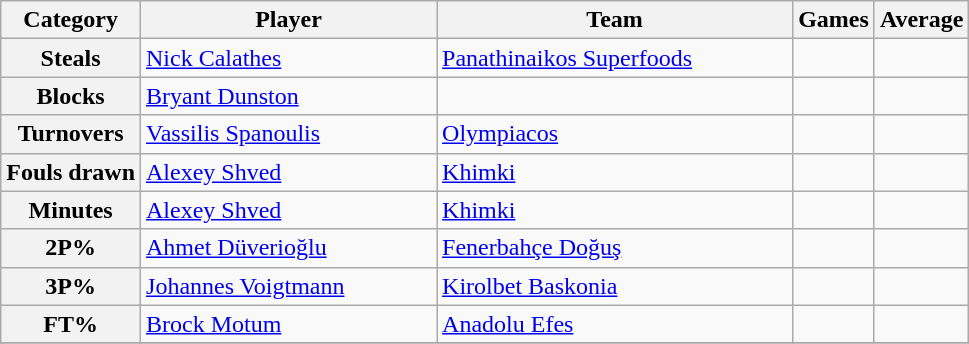<table class="wikitable sortable">
<tr>
<th>Category</th>
<th width=190>Player</th>
<th width=230>Team</th>
<th>Games</th>
<th>Average</th>
</tr>
<tr>
<th>Steals</th>
<td> <a href='#'>Nick Calathes</a></td>
<td> <a href='#'>Panathinaikos Superfoods</a></td>
<td></td>
<td></td>
</tr>
<tr>
<th>Blocks</th>
<td> <a href='#'>Bryant Dunston</a></td>
<td></td>
<td></td>
<td></td>
</tr>
<tr>
<th>Turnovers</th>
<td> <a href='#'>Vassilis Spanoulis</a></td>
<td> <a href='#'>Olympiacos</a></td>
<td></td>
<td></td>
</tr>
<tr>
<th>Fouls drawn</th>
<td> <a href='#'>Alexey Shved</a></td>
<td> <a href='#'>Khimki</a></td>
<td></td>
<td></td>
</tr>
<tr>
<th>Minutes</th>
<td> <a href='#'>Alexey Shved</a></td>
<td> <a href='#'>Khimki</a></td>
<td></td>
<td></td>
</tr>
<tr>
<th>2P%</th>
<td> <a href='#'>Ahmet Düverioğlu</a></td>
<td> <a href='#'>Fenerbahçe Doğuş</a></td>
<td></td>
<td></td>
</tr>
<tr>
<th>3P%</th>
<td> <a href='#'>Johannes Voigtmann</a></td>
<td> <a href='#'>Kirolbet Baskonia</a></td>
<td></td>
<td></td>
</tr>
<tr>
<th>FT%</th>
<td> <a href='#'>Brock Motum</a></td>
<td> <a href='#'>Anadolu Efes</a></td>
<td></td>
<td></td>
</tr>
<tr>
</tr>
</table>
